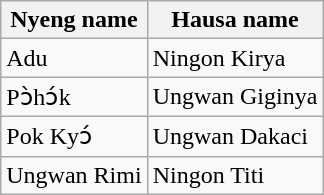<table class="wikitable">
<tr>
<th>Nyeng name</th>
<th>Hausa name</th>
</tr>
<tr>
<td>Adu</td>
<td>Ningon Kirya</td>
</tr>
<tr>
<td>Pɔ̀hɔ́k</td>
<td>Ungwan Giginya</td>
</tr>
<tr>
<td>Pok Kyɔ́</td>
<td>Ungwan Dakaci</td>
</tr>
<tr>
<td>Ungwan Rimi</td>
<td>Ningon Titi</td>
</tr>
</table>
